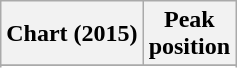<table class="wikitable sortable plainrowheaders" style="text-align:center;">
<tr>
<th>Chart (2015)</th>
<th>Peak<br>position</th>
</tr>
<tr>
</tr>
<tr>
</tr>
</table>
